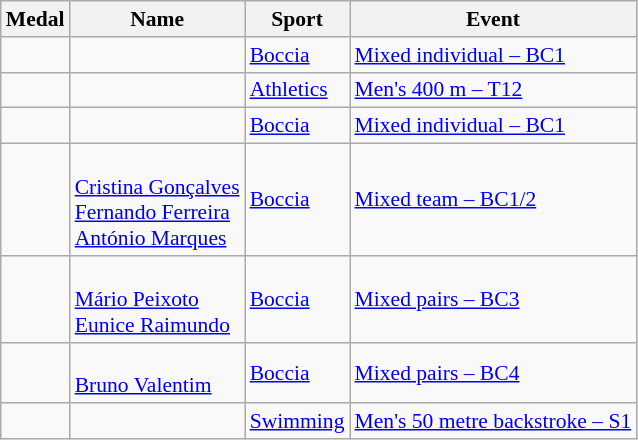<table class="wikitable sortable" style="font-size:90%">
<tr>
<th>Medal</th>
<th>Name</th>
<th>Sport</th>
<th>Event</th>
</tr>
<tr>
<td></td>
<td></td>
<td><a href='#'>Boccia</a></td>
<td><a href='#'>Mixed individual – BC1</a></td>
</tr>
<tr>
<td></td>
<td></td>
<td><a href='#'>Athletics</a></td>
<td><a href='#'>Men's 400 m – T12</a></td>
</tr>
<tr>
<td></td>
<td></td>
<td><a href='#'>Boccia</a></td>
<td><a href='#'>Mixed individual – BC1</a></td>
</tr>
<tr>
<td></td>
<td><br><a href='#'>Cristina Gonçalves</a><br><a href='#'>Fernando Ferreira</a><br><a href='#'>António Marques</a></td>
<td><a href='#'>Boccia</a></td>
<td><a href='#'>Mixed team – BC1/2</a></td>
</tr>
<tr>
<td></td>
<td><br><a href='#'>Mário Peixoto</a><br><a href='#'>Eunice Raimundo</a></td>
<td><a href='#'>Boccia</a></td>
<td><a href='#'>Mixed pairs – BC3</a></td>
</tr>
<tr>
<td></td>
<td><br><a href='#'>Bruno Valentim</a></td>
<td><a href='#'>Boccia</a></td>
<td><a href='#'>Mixed pairs – BC4</a></td>
</tr>
<tr>
<td></td>
<td></td>
<td><a href='#'>Swimming</a></td>
<td><a href='#'>Men's 50 metre backstroke – S1</a></td>
</tr>
</table>
